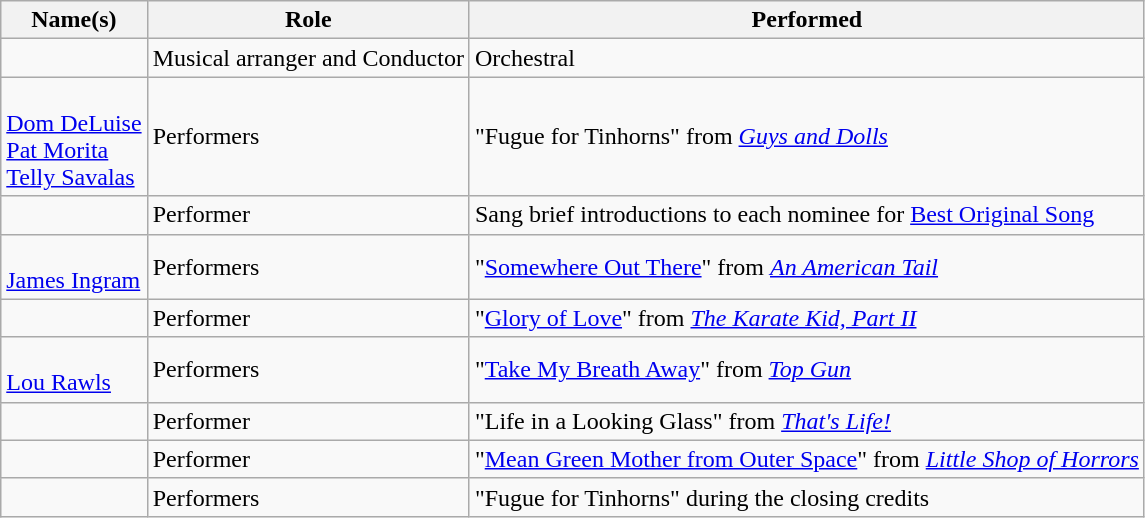<table class="wikitable sortable">
<tr>
<th>Name(s)</th>
<th>Role</th>
<th>Performed</th>
</tr>
<tr>
<td></td>
<td>Musical arranger and Conductor</td>
<td>Orchestral</td>
</tr>
<tr>
<td><br><a href='#'>Dom DeLuise</a><br><a href='#'>Pat Morita</a><br><a href='#'>Telly Savalas</a></td>
<td>Performers</td>
<td>"Fugue for Tinhorns" from <em><a href='#'>Guys and Dolls</a></em></td>
</tr>
<tr>
<td></td>
<td>Performer</td>
<td>Sang brief introductions to each nominee for <a href='#'>Best Original Song</a></td>
</tr>
<tr>
<td><br><a href='#'>James Ingram</a></td>
<td>Performers</td>
<td>"<a href='#'>Somewhere Out There</a>" from <em><a href='#'>An American Tail</a></em></td>
</tr>
<tr>
<td></td>
<td>Performer</td>
<td>"<a href='#'>Glory of Love</a>" from <em><a href='#'>The Karate Kid, Part II</a></em></td>
</tr>
<tr>
<td><br><a href='#'>Lou Rawls</a></td>
<td>Performers</td>
<td>"<a href='#'>Take My Breath Away</a>" from <em><a href='#'>Top Gun</a></em></td>
</tr>
<tr>
<td></td>
<td>Performer</td>
<td>"Life in a Looking Glass" from <em><a href='#'>That's Life!</a></em></td>
</tr>
<tr>
<td></td>
<td>Performer</td>
<td>"<a href='#'>Mean Green Mother from Outer Space</a>" from <em><a href='#'>Little Shop of Horrors</a></em></td>
</tr>
<tr>
<td></td>
<td>Performers</td>
<td>"Fugue for Tinhorns" during the closing credits</td>
</tr>
</table>
